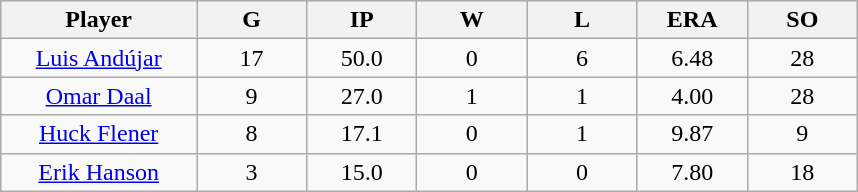<table class="wikitable sortable">
<tr>
<th bgcolor="#DDDDFF" width="16%">Player</th>
<th bgcolor="#DDDDFF" width="9%">G</th>
<th bgcolor="#DDDDFF" width="9%">IP</th>
<th bgcolor="#DDDDFF" width="9%">W</th>
<th bgcolor="#DDDDFF" width="9%">L</th>
<th bgcolor="#DDDDFF" width="9%">ERA</th>
<th bgcolor="#DDDDFF" width="9%">SO</th>
</tr>
<tr align=center>
<td><a href='#'>Luis Andújar</a></td>
<td>17</td>
<td>50.0</td>
<td>0</td>
<td>6</td>
<td>6.48</td>
<td>28</td>
</tr>
<tr align=center>
<td><a href='#'>Omar Daal</a></td>
<td>9</td>
<td>27.0</td>
<td>1</td>
<td>1</td>
<td>4.00</td>
<td>28</td>
</tr>
<tr align=center>
<td><a href='#'>Huck Flener</a></td>
<td>8</td>
<td>17.1</td>
<td>0</td>
<td>1</td>
<td>9.87</td>
<td>9</td>
</tr>
<tr align=center>
<td><a href='#'>Erik Hanson</a></td>
<td>3</td>
<td>15.0</td>
<td>0</td>
<td>0</td>
<td>7.80</td>
<td>18</td>
</tr>
</table>
